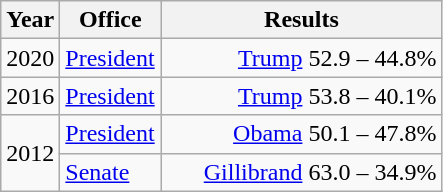<table class=wikitable>
<tr>
<th width="30">Year</th>
<th width="60">Office</th>
<th width="180">Results</th>
</tr>
<tr>
<td>2020</td>
<td><a href='#'>President</a></td>
<td align="right" ><a href='#'>Trump</a> 52.9 – 44.8%</td>
</tr>
<tr>
<td>2016</td>
<td><a href='#'>President</a></td>
<td align="right" ><a href='#'>Trump</a> 53.8 – 40.1%</td>
</tr>
<tr>
<td rowspan="2">2012</td>
<td><a href='#'>President</a></td>
<td align="right" ><a href='#'>Obama</a> 50.1 – 47.8%</td>
</tr>
<tr>
<td><a href='#'>Senate</a></td>
<td align="right" ><a href='#'>Gillibrand</a> 63.0 – 34.9%</td>
</tr>
</table>
